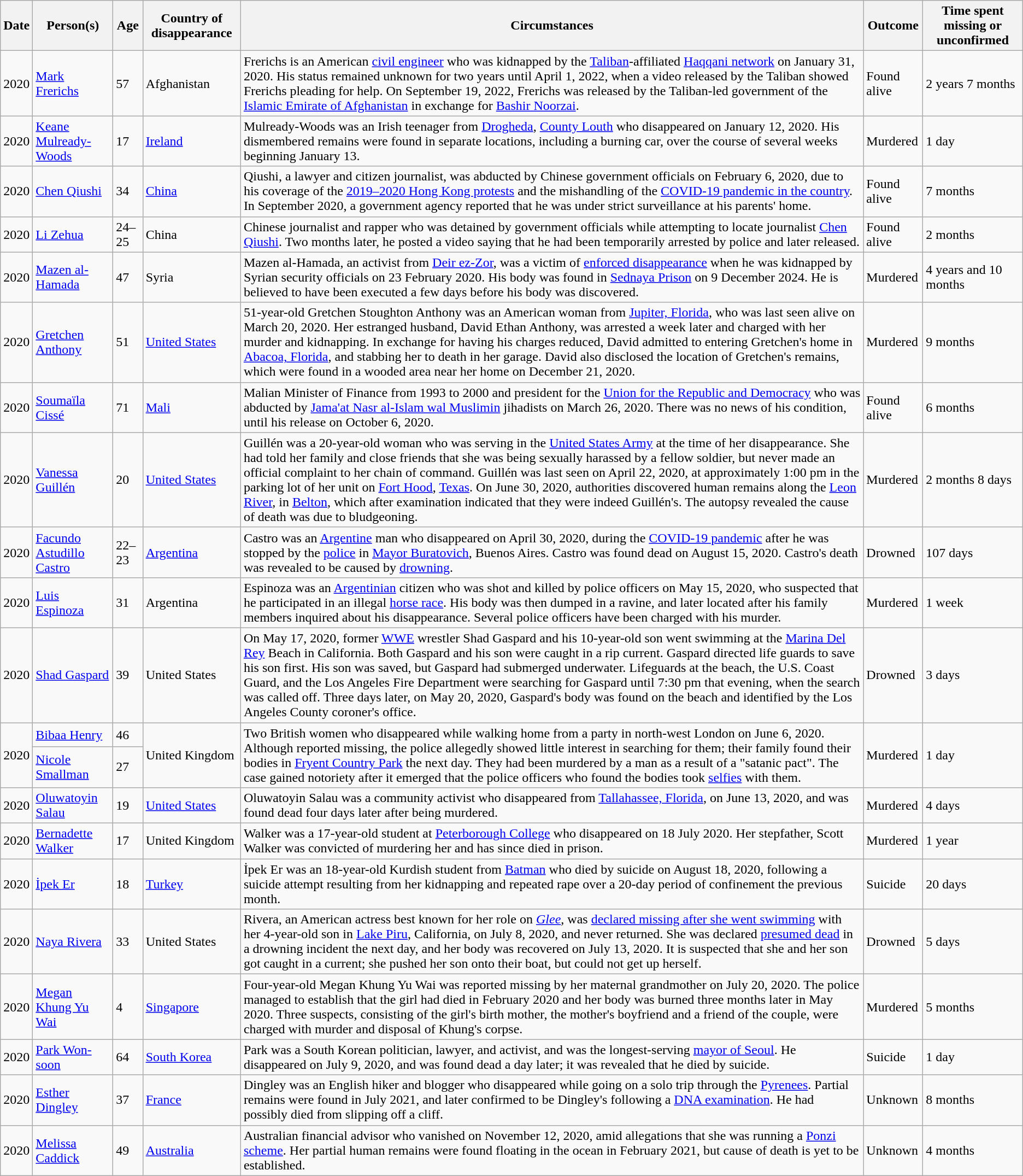<table class="wikitable sortable zebra">
<tr>
<th data-sort-type="isoDate">Date</th>
<th data-sort-type="text">Person(s)</th>
<th data-sort-type="text">Age</th>
<th data-sort-type="text">Country of disappearance</th>
<th class="unsortable">Circumstances</th>
<th data-sort-type="text">Outcome</th>
<th>Time spent missing or unconfirmed</th>
</tr>
<tr>
<td>2020</td>
<td><a href='#'>Mark Frerichs</a></td>
<td>57</td>
<td>Afghanistan</td>
<td>Frerichs is an American <a href='#'>civil engineer</a> who was kidnapped by the <a href='#'>Taliban</a>-affiliated <a href='#'>Haqqani network</a> on January 31, 2020. His status remained unknown for two years until April 1, 2022, when a video released by the Taliban showed Frerichs pleading for help. On September 19, 2022, Frerichs was released by the Taliban-led government of the <a href='#'>Islamic Emirate of Afghanistan</a> in exchange for <a href='#'>Bashir Noorzai</a>.</td>
<td>Found alive</td>
<td>2 years 7 months</td>
</tr>
<tr>
<td>2020</td>
<td><a href='#'>Keane Mulready-Woods</a></td>
<td>17</td>
<td><a href='#'>Ireland</a></td>
<td>Mulready-Woods was an Irish teenager from <a href='#'>Drogheda</a>, <a href='#'>County Louth</a> who disappeared on January 12, 2020. His dismembered remains were found in separate locations, including a burning car, over the course of several weeks beginning January 13.</td>
<td>Murdered</td>
<td>1 day</td>
</tr>
<tr>
<td>2020</td>
<td><a href='#'>Chen Qiushi</a></td>
<td>34</td>
<td><a href='#'>China</a></td>
<td>Qiushi, a lawyer and citizen journalist, was abducted by Chinese government officials on February 6, 2020, due to his coverage of the <a href='#'>2019–2020 Hong Kong protests</a> and the mishandling of the <a href='#'>COVID-19 pandemic in the country</a>. In September 2020, a government agency reported that he was under strict surveillance at his parents' home.</td>
<td>Found alive</td>
<td>7 months</td>
</tr>
<tr>
<td>2020</td>
<td><a href='#'>Li Zehua</a></td>
<td>24–25</td>
<td>China</td>
<td>Chinese journalist and rapper who was detained by government officials while attempting to locate journalist <a href='#'>Chen Qiushi</a>. Two months later, he posted a video saying that he had been temporarily arrested by police and later released.</td>
<td>Found alive</td>
<td>2 months</td>
</tr>
<tr>
<td data-sort-value="2020-02-23">2020</td>
<td><a href='#'>Mazen al-Hamada</a></td>
<td>47</td>
<td>Syria</td>
<td>Mazen al-Hamada, an activist from <a href='#'>Deir ez-Zor</a>, was a victim of <a href='#'>enforced disappearance</a> when he was kidnapped by Syrian security officials on 23 February 2020. His body was found in <a href='#'>Sednaya Prison</a> on 9 December 2024. He is believed to have been executed a few days before his body was discovered.</td>
<td>Murdered</td>
<td>4 years and 10 months</td>
</tr>
<tr>
<td data-sort-value="2020-03-20">2020</td>
<td><a href='#'>Gretchen Anthony</a></td>
<td>51</td>
<td><a href='#'>United States</a></td>
<td>51-year-old Gretchen Stoughton Anthony was an American woman from <a href='#'>Jupiter, Florida</a>, who was last seen alive on March 20, 2020. Her estranged husband, David Ethan Anthony, was arrested a week later and charged with her murder and kidnapping. In exchange for having his charges reduced, David admitted to entering Gretchen's home in <a href='#'>Abacoa, Florida</a>, and stabbing her to death in her garage. David also disclosed the location of Gretchen's remains, which were found in a wooded area near her home on December 21, 2020.</td>
<td>Murdered</td>
<td data-sort-value="276">9 months</td>
</tr>
<tr>
<td>2020</td>
<td><a href='#'>Soumaïla Cissé</a></td>
<td>71</td>
<td><a href='#'>Mali</a></td>
<td>Malian Minister of Finance from 1993 to 2000 and president for the <a href='#'>Union for the Republic and Democracy</a> who was abducted by <a href='#'>Jama'at Nasr al-Islam wal Muslimin</a> jihadists on March 26, 2020. There was no news of his condition, until his release on October 6, 2020.</td>
<td>Found alive</td>
<td>6 months</td>
</tr>
<tr>
<td data-sort-value="2020-4-22">2020</td>
<td><a href='#'>Vanessa Guillén</a></td>
<td>20</td>
<td><a href='#'>United States</a></td>
<td>Guillén was a 20-year-old woman who was serving in the <a href='#'>United States Army</a> at the time of her disappearance. She had told her family and close friends that she was being sexually harassed by a fellow soldier, but never made an official complaint to her chain of command. Guillén was last seen on April 22, 2020, at approximately 1:00 pm in the parking lot of her unit on <a href='#'>Fort Hood</a>, <a href='#'>Texas</a>. On June 30, 2020, authorities discovered human remains along the <a href='#'>Leon River</a>, in <a href='#'>Belton</a>, which after examination indicated that they were indeed Guillén's. The autopsy revealed the cause of death was due to bludgeoning.</td>
<td>Murdered</td>
<td>2 months 8 days</td>
</tr>
<tr>
<td>2020</td>
<td><a href='#'>Facundo Astudillo Castro</a></td>
<td>22–23</td>
<td><a href='#'>Argentina</a></td>
<td>Castro was an <a href='#'>Argentine</a> man who disappeared on April 30, 2020, during the <a href='#'>COVID-19 pandemic</a> after he was stopped by the <a href='#'>police</a> in <a href='#'>Mayor Buratovich</a>, Buenos Aires. Castro was found dead on August 15, 2020. Castro's death was revealed to be caused by <a href='#'>drowning</a>.</td>
<td>Drowned</td>
<td>107 days</td>
</tr>
<tr>
<td>2020</td>
<td><a href='#'>Luis Espinoza</a></td>
<td>31</td>
<td>Argentina</td>
<td>Espinoza was an <a href='#'>Argentinian</a> citizen who was shot and killed by police officers on May 15, 2020, who suspected that he participated in an illegal <a href='#'>horse race</a>. His body was then dumped in a ravine, and later located after his family members inquired about his disappearance. Several police officers have been charged with his murder.</td>
<td>Murdered</td>
<td>1 week</td>
</tr>
<tr>
<td>2020</td>
<td><a href='#'>Shad Gaspard</a></td>
<td>39</td>
<td>United States</td>
<td>On May 17, 2020, former <a href='#'>WWE</a> wrestler Shad Gaspard and his 10-year-old son went swimming at the <a href='#'>Marina Del Rey</a> Beach in California. Both Gaspard and his son were caught in a rip current. Gaspard directed life guards to save his son first. His son was saved, but Gaspard had submerged underwater. Lifeguards at the beach, the U.S. Coast Guard, and the Los Angeles Fire Department were searching for Gaspard until 7:30 pm that evening, when the search was called off. Three days later, on May 20, 2020, Gaspard's body was found on the beach and identified by the Los Angeles County coroner's office.</td>
<td>Drowned</td>
<td>3 days</td>
</tr>
<tr>
<td rowspan="2" data-sort-value="2020-6-06">2020</td>
<td><a href='#'>Bibaa Henry</a></td>
<td>46</td>
<td rowspan="2">United Kingdom</td>
<td rowspan="2">Two British women who disappeared while walking home from a party in north-west London on June 6, 2020. Although reported missing, the police allegedly showed little interest in searching for them; their family found their bodies in <a href='#'>Fryent Country Park</a> the next day. They had been murdered by a man as a result of a "satanic pact". The case gained notoriety after it emerged that the police officers who found the bodies took <a href='#'>selfies</a> with them.</td>
<td rowspan="2">Murdered</td>
<td rowspan="2">1 day</td>
</tr>
<tr>
<td><a href='#'>Nicole Smallman</a></td>
<td>27</td>
</tr>
<tr>
<td data-sort-value="2020-6-09">2020</td>
<td><a href='#'>Oluwatoyin Salau</a></td>
<td>19</td>
<td><a href='#'>United States</a></td>
<td>Oluwatoyin Salau was a community activist who disappeared from <a href='#'>Tallahassee, Florida</a>, on June 13, 2020, and was found dead four days later after being murdered.</td>
<td>Murdered</td>
<td>4 days</td>
</tr>
<tr>
<td data-sort-value="2020-07-18">2020</td>
<td><a href='#'>Bernadette Walker</a></td>
<td>17</td>
<td>United Kingdom</td>
<td>Walker was a 17-year-old student at <a href='#'>Peterborough College</a> who disappeared on 18 July 2020. Her stepfather, Scott Walker was convicted of murdering her and has since died in prison.</td>
<td>Murdered</td>
<td>1 year</td>
</tr>
<tr>
<td data-sort-value="2020-7-09">2020</td>
<td><a href='#'>İpek Er</a></td>
<td>18</td>
<td><a href='#'>Turkey</a></td>
<td>İpek Er was an 18-year-old Kurdish student from <a href='#'>Batman</a> who died by suicide on August 18, 2020, following a suicide attempt resulting from her kidnapping and repeated rape over a 20-day period of confinement the previous month.</td>
<td>Suicide</td>
<td>20 days</td>
</tr>
<tr>
<td data-sort-value="2020-07-08">2020</td>
<td><a href='#'>Naya Rivera</a></td>
<td>33</td>
<td>United States</td>
<td>Rivera, an American actress best known for her role on <em><a href='#'>Glee</a></em>, was <a href='#'>declared missing after she went swimming</a> with her 4-year-old son in <a href='#'>Lake Piru</a>, California, on July 8, 2020, and never returned. She was declared <a href='#'>presumed dead</a> in a drowning incident the next day, and her body was recovered on July 13, 2020. It is suspected that she and her son got caught in a current; she pushed her son onto their boat, but could not get up herself.</td>
<td>Drowned</td>
<td>5 days</td>
</tr>
<tr>
<td>2020</td>
<td><a href='#'>Megan Khung Yu Wai</a></td>
<td>4</td>
<td><a href='#'>Singapore</a></td>
<td>Four-year-old Megan Khung Yu Wai was reported missing by her maternal grandmother on July 20, 2020. The police managed to establish that the girl had died in February 2020 and her body was burned three months later in May 2020. Three suspects, consisting of the girl's birth mother, the mother's boyfriend and a friend of the couple, were charged with murder and disposal of Khung's corpse.</td>
<td>Murdered</td>
<td>5 months</td>
</tr>
<tr>
<td>2020</td>
<td><a href='#'>Park Won-soon</a></td>
<td>64</td>
<td><a href='#'>South Korea</a></td>
<td>Park was a South Korean politician, lawyer, and activist, and was the longest-serving <a href='#'>mayor of Seoul</a>. He disappeared on July 9, 2020, and was found dead a day later; it was revealed that he died by suicide.</td>
<td>Suicide</td>
<td>1 day</td>
</tr>
<tr>
<td>2020</td>
<td><a href='#'>Esther Dingley</a></td>
<td>37</td>
<td><a href='#'>France</a></td>
<td>Dingley was an English hiker and blogger who disappeared while going on a solo trip through the <a href='#'>Pyrenees</a>. Partial remains were found in July 2021, and later confirmed to be Dingley's following a <a href='#'>DNA examination</a>.   He had possibly died from slipping off a cliff.</td>
<td>Unknown</td>
<td>8 months</td>
</tr>
<tr>
<td>2020</td>
<td><a href='#'>Melissa Caddick</a></td>
<td>49</td>
<td><a href='#'>Australia</a></td>
<td>Australian financial advisor who vanished on November 12, 2020, amid allegations that she was running a <a href='#'>Ponzi scheme</a>. Her partial human remains were found floating in the ocean in February 2021, but cause of death is yet to be established.</td>
<td>Unknown</td>
<td>4 months</td>
</tr>
</table>
